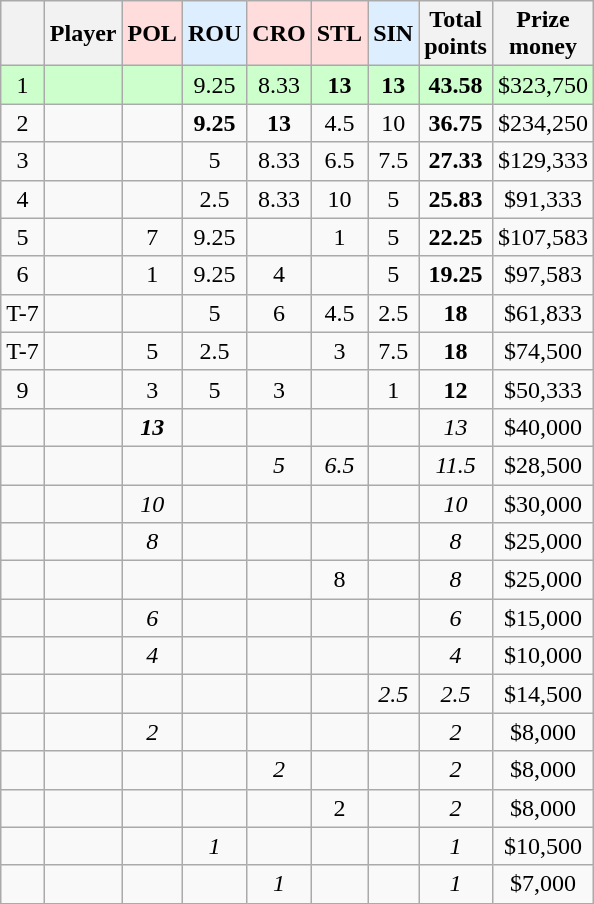<table class="wikitable sortable" style="text-align:center;">
<tr>
<th></th>
<th>Player</th>
<th style="background-color:#ffdddd">POL</th>
<th style="background-color:#ddeeff">ROU</th>
<th style="background-color:#ffdddd">CRO</th>
<th style="background-color:#ffdddd">STL</th>
<th style="background-color:#ddeeff">SIN</th>
<th>Total<br>points</th>
<th>Prize<br>money</th>
</tr>
<tr style="background-color:#ccffcc"|>
<td>1</td>
<td align=left><strong></strong></td>
<td></td>
<td>9.25</td>
<td>8.33</td>
<td><strong>13</strong></td>
<td><strong>13</strong></td>
<td><strong>43.58</strong></td>
<td>$323,750</td>
</tr>
<tr>
<td>2</td>
<td align=left></td>
<td></td>
<td><strong>9.25</strong></td>
<td><strong>13</strong></td>
<td>4.5</td>
<td>10</td>
<td><strong>36.75</strong></td>
<td>$234,250</td>
</tr>
<tr>
<td>3</td>
<td align=left></td>
<td></td>
<td>5</td>
<td>8.33</td>
<td>6.5</td>
<td>7.5</td>
<td><strong>27.33</strong></td>
<td>$129,333</td>
</tr>
<tr>
<td>4</td>
<td align=left></td>
<td></td>
<td>2.5</td>
<td>8.33</td>
<td>10</td>
<td>5</td>
<td><strong>25.83</strong></td>
<td>$91,333</td>
</tr>
<tr>
<td>5</td>
<td align=left></td>
<td>7</td>
<td>9.25</td>
<td></td>
<td>1</td>
<td>5</td>
<td><strong>22.25</strong></td>
<td>$107,583</td>
</tr>
<tr>
<td>6</td>
<td align=left></td>
<td>1</td>
<td>9.25</td>
<td>4</td>
<td></td>
<td>5</td>
<td><strong>19.25</strong></td>
<td>$97,583</td>
</tr>
<tr>
<td>T-7</td>
<td align=left></td>
<td></td>
<td>5</td>
<td>6</td>
<td>4.5</td>
<td>2.5</td>
<td><strong>18</strong></td>
<td>$61,833</td>
</tr>
<tr>
<td>T-7</td>
<td align=left></td>
<td>5</td>
<td>2.5</td>
<td></td>
<td>3</td>
<td>7.5</td>
<td><strong>18</strong></td>
<td>$74,500</td>
</tr>
<tr>
<td>9</td>
<td align=left></td>
<td>3</td>
<td>5</td>
<td>3</td>
<td></td>
<td>1</td>
<td><strong>12</strong></td>
<td>$50,333</td>
</tr>
<tr>
<td></td>
<td align=left><em></em></td>
<td><strong><em>13</em></strong></td>
<td></td>
<td></td>
<td></td>
<td></td>
<td><em>13</em></td>
<td>$40,000</td>
</tr>
<tr>
<td></td>
<td align=left><em></em></td>
<td></td>
<td></td>
<td><em>5</em></td>
<td><em>6.5</em></td>
<td></td>
<td><em>11.5</em></td>
<td>$28,500</td>
</tr>
<tr>
<td></td>
<td align=left><em></em></td>
<td><em>10</em></td>
<td></td>
<td></td>
<td></td>
<td></td>
<td><em>10</em></td>
<td>$30,000</td>
</tr>
<tr>
<td></td>
<td align=left><em></em></td>
<td><em>8</em></td>
<td></td>
<td></td>
<td></td>
<td></td>
<td><em>8</em></td>
<td>$25,000</td>
</tr>
<tr>
<td></td>
<td align=left><em></em></td>
<td></td>
<td></td>
<td></td>
<td>8</td>
<td></td>
<td><em>8</em></td>
<td>$25,000</td>
</tr>
<tr>
<td></td>
<td align=left><em></em></td>
<td><em>6</em></td>
<td></td>
<td></td>
<td></td>
<td></td>
<td><em>6</em></td>
<td>$15,000</td>
</tr>
<tr>
<td></td>
<td align=left><em></em></td>
<td><em>4</em></td>
<td></td>
<td></td>
<td></td>
<td></td>
<td><em>4</em></td>
<td>$10,000</td>
</tr>
<tr>
<td></td>
<td align=left><em></em></td>
<td></td>
<td></td>
<td></td>
<td></td>
<td><em>2.5</em></td>
<td><em>2.5</em></td>
<td>$14,500</td>
</tr>
<tr>
<td></td>
<td align=left><em></em></td>
<td><em>2</em></td>
<td></td>
<td></td>
<td></td>
<td></td>
<td><em>2</em></td>
<td>$8,000</td>
</tr>
<tr>
<td></td>
<td align=left><em></em></td>
<td></td>
<td></td>
<td><em>2</em></td>
<td></td>
<td></td>
<td><em>2</em></td>
<td>$8,000</td>
</tr>
<tr>
<td></td>
<td align=left><em></em></td>
<td></td>
<td></td>
<td></td>
<td>2</td>
<td></td>
<td><em>2</em></td>
<td>$8,000</td>
</tr>
<tr>
<td></td>
<td align=left><em></em></td>
<td></td>
<td><em>1</em></td>
<td></td>
<td></td>
<td></td>
<td><em>1</em></td>
<td>$10,500</td>
</tr>
<tr>
<td></td>
<td align=left><em></em></td>
<td></td>
<td></td>
<td><em>1</em></td>
<td></td>
<td></td>
<td><em>1</em></td>
<td>$7,000</td>
</tr>
</table>
